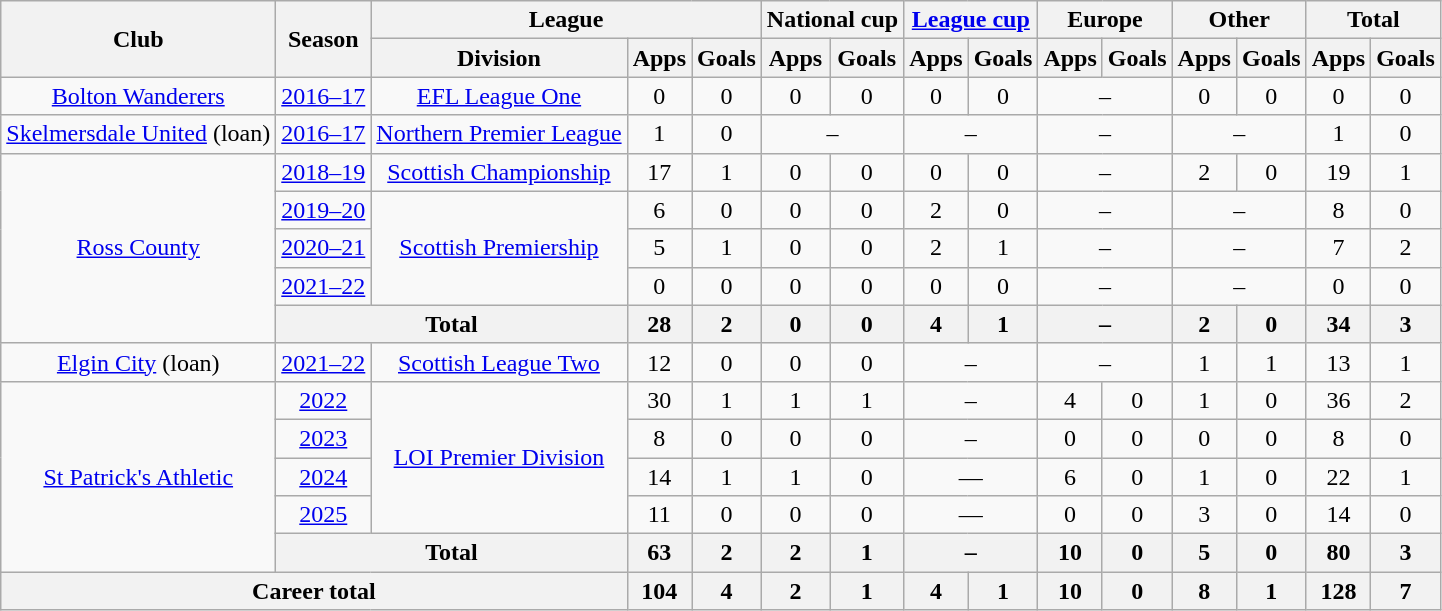<table class="wikitable" style="text-align:center">
<tr>
<th rowspan="2">Club</th>
<th rowspan="2">Season</th>
<th colspan="3">League</th>
<th colspan="2">National cup</th>
<th colspan="2"><a href='#'>League cup</a></th>
<th colspan="2">Europe</th>
<th colspan="2">Other</th>
<th colspan="2">Total</th>
</tr>
<tr>
<th>Division</th>
<th>Apps</th>
<th>Goals</th>
<th>Apps</th>
<th>Goals</th>
<th>Apps</th>
<th>Goals</th>
<th>Apps</th>
<th>Goals</th>
<th>Apps</th>
<th>Goals</th>
<th>Apps</th>
<th>Goals</th>
</tr>
<tr>
<td><a href='#'>Bolton Wanderers</a></td>
<td><a href='#'>2016–17</a></td>
<td><a href='#'>EFL League One</a></td>
<td>0</td>
<td>0</td>
<td>0</td>
<td>0</td>
<td>0</td>
<td>0</td>
<td colspan="2">–</td>
<td>0</td>
<td>0</td>
<td>0</td>
<td>0</td>
</tr>
<tr>
<td><a href='#'>Skelmersdale United</a> (loan)</td>
<td><a href='#'>2016–17</a></td>
<td><a href='#'>Northern Premier League</a></td>
<td>1</td>
<td>0</td>
<td colspan="2">–</td>
<td colspan="2">–</td>
<td colspan="2">–</td>
<td colspan="2">–</td>
<td>1</td>
<td>0</td>
</tr>
<tr>
<td rowspan="5"><a href='#'>Ross County</a></td>
<td><a href='#'>2018–19</a></td>
<td><a href='#'>Scottish Championship</a></td>
<td>17</td>
<td>1</td>
<td>0</td>
<td>0</td>
<td>0</td>
<td>0</td>
<td colspan="2">–</td>
<td>2</td>
<td>0</td>
<td>19</td>
<td>1</td>
</tr>
<tr>
<td><a href='#'>2019–20</a></td>
<td rowspan="3"><a href='#'>Scottish Premiership</a></td>
<td>6</td>
<td>0</td>
<td>0</td>
<td>0</td>
<td>2</td>
<td>0</td>
<td colspan="2">–</td>
<td colspan="2">–</td>
<td>8</td>
<td>0</td>
</tr>
<tr>
<td><a href='#'>2020–21</a></td>
<td>5</td>
<td>1</td>
<td>0</td>
<td>0</td>
<td>2</td>
<td>1</td>
<td colspan="2">–</td>
<td colspan="2">–</td>
<td>7</td>
<td>2</td>
</tr>
<tr>
<td><a href='#'>2021–22</a></td>
<td>0</td>
<td>0</td>
<td>0</td>
<td>0</td>
<td>0</td>
<td>0</td>
<td colspan="2">–</td>
<td colspan="2">–</td>
<td>0</td>
<td>0</td>
</tr>
<tr>
<th colspan="2">Total</th>
<th>28</th>
<th>2</th>
<th>0</th>
<th>0</th>
<th>4</th>
<th>1</th>
<th colspan="2">–</th>
<th>2</th>
<th>0</th>
<th>34</th>
<th>3</th>
</tr>
<tr>
<td><a href='#'>Elgin City</a> (loan)</td>
<td><a href='#'>2021–22</a></td>
<td><a href='#'>Scottish League Two</a></td>
<td>12</td>
<td>0</td>
<td>0</td>
<td>0</td>
<td colspan="2">–</td>
<td colspan="2">–</td>
<td>1</td>
<td>1</td>
<td>13</td>
<td>1</td>
</tr>
<tr>
<td rowspan="5"><a href='#'>St Patrick's Athletic</a></td>
<td><a href='#'>2022</a></td>
<td rowspan="4"><a href='#'>LOI Premier Division</a></td>
<td>30</td>
<td>1</td>
<td>1</td>
<td>1</td>
<td colspan="2">–</td>
<td>4</td>
<td>0</td>
<td>1</td>
<td>0</td>
<td>36</td>
<td>2</td>
</tr>
<tr>
<td><a href='#'>2023</a></td>
<td>8</td>
<td>0</td>
<td>0</td>
<td>0</td>
<td colspan="2">–</td>
<td>0</td>
<td>0</td>
<td>0</td>
<td>0</td>
<td>8</td>
<td>0</td>
</tr>
<tr>
<td><a href='#'>2024</a></td>
<td>14</td>
<td>1</td>
<td>1</td>
<td>0</td>
<td colspan="2">—</td>
<td>6</td>
<td>0</td>
<td>1</td>
<td>0</td>
<td>22</td>
<td>1</td>
</tr>
<tr>
<td><a href='#'>2025</a></td>
<td>11</td>
<td>0</td>
<td>0</td>
<td>0</td>
<td colspan="2">—</td>
<td>0</td>
<td>0</td>
<td>3</td>
<td>0</td>
<td>14</td>
<td>0</td>
</tr>
<tr>
<th colspan="2">Total</th>
<th>63</th>
<th>2</th>
<th>2</th>
<th>1</th>
<th colspan="2">–</th>
<th>10</th>
<th>0</th>
<th>5</th>
<th>0</th>
<th>80</th>
<th>3</th>
</tr>
<tr>
<th colspan="3">Career total</th>
<th>104</th>
<th>4</th>
<th>2</th>
<th>1</th>
<th>4</th>
<th>1</th>
<th>10</th>
<th>0</th>
<th>8</th>
<th>1</th>
<th>128</th>
<th>7</th>
</tr>
</table>
